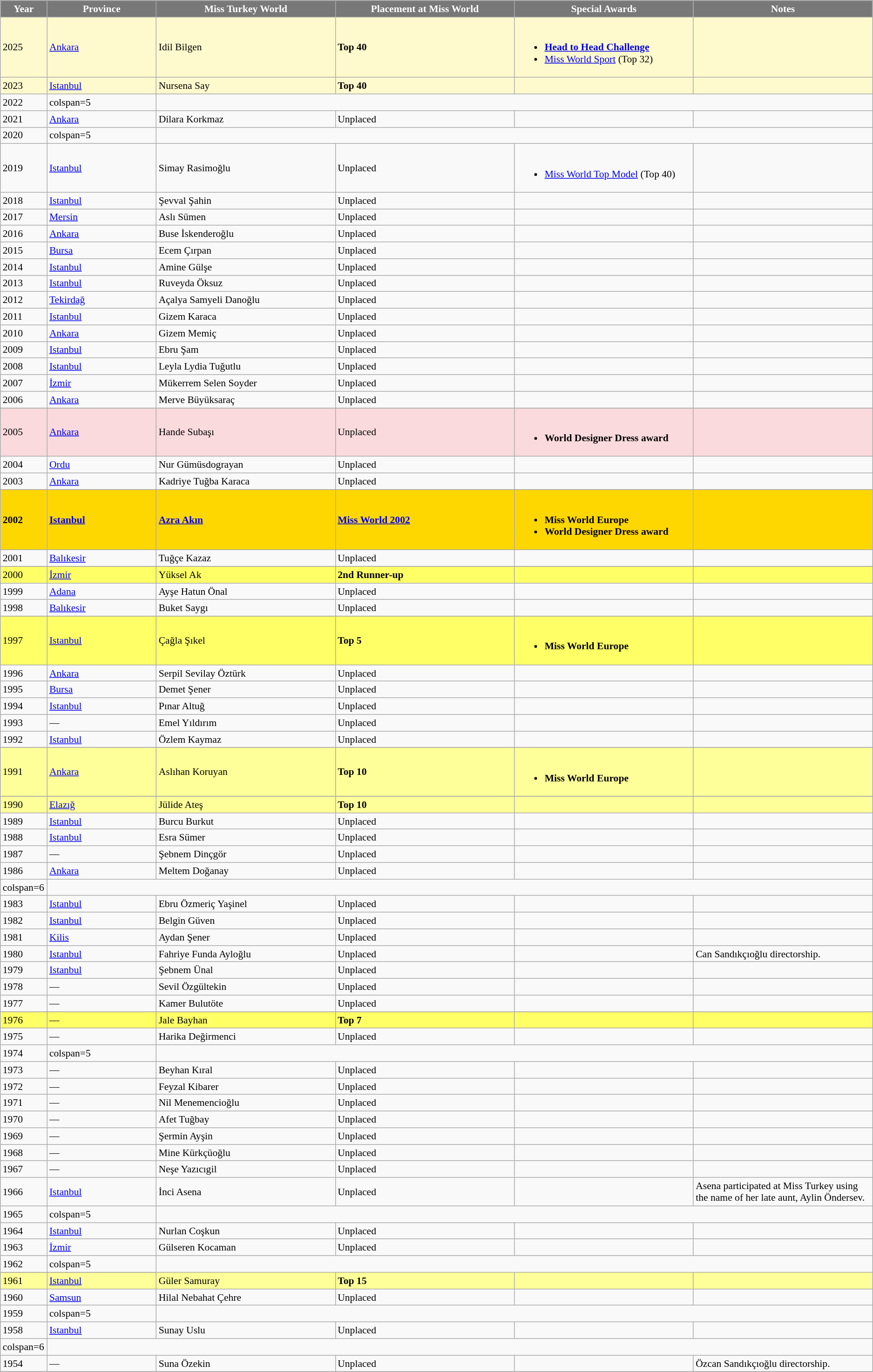<table class="wikitable " style="font-size: 90%;">
<tr>
<th width="60" style="background-color:#787878;color:#FFFFFF;">Year</th>
<th width="150" style="background-color:#787878;color:#FFFFFF;">Province</th>
<th width="250" style="background-color:#787878;color:#FFFFFF;">Miss Turkey World</th>
<th width="250" style="background-color:#787878;color:#FFFFFF;">Placement at Miss World</th>
<th width="250" style="background-color:#787878;color:#FFFFFF;">Special Awards</th>
<th width="250" style="background-color:#787878;color:#FFFFFF;">Notes</th>
</tr>
<tr style="background-color:#FFFACD;">
<td>2025</td>
<td><a href='#'>Ankara</a></td>
<td>Idil Bilgen</td>
<td><strong>Top 40</strong></td>
<td align="left"><br><ul><li><strong><a href='#'>Head to Head Challenge</a></strong></li><li><a href='#'>Miss World Sport</a> (Top 32)</li></ul></td>
<td></td>
</tr>
<tr style="background-color:#FFFACD;">
<td>2023</td>
<td><a href='#'>Istanbul</a></td>
<td>Nursena Say</td>
<td><strong>Top 40</strong></td>
<td></td>
<td></td>
</tr>
<tr>
<td>2022</td>
<td>colspan=5 </td>
</tr>
<tr>
<td>2021</td>
<td><a href='#'>Ankara</a></td>
<td>Dilara Korkmaz</td>
<td>Unplaced</td>
<td></td>
<td></td>
</tr>
<tr>
<td>2020</td>
<td>colspan=5 </td>
</tr>
<tr>
<td>2019</td>
<td><a href='#'>Istanbul</a></td>
<td>Simay Rasimoğlu</td>
<td>Unplaced</td>
<td align="left"><br><ul><li><a href='#'>Miss World Top Model</a> (Top 40)</li></ul></td>
<td></td>
</tr>
<tr>
<td>2018</td>
<td><a href='#'>Istanbul</a></td>
<td>Şevval Şahin</td>
<td>Unplaced</td>
<td></td>
<td></td>
</tr>
<tr>
<td>2017</td>
<td><a href='#'>Mersin</a></td>
<td>Aslı Sümen</td>
<td>Unplaced</td>
<td></td>
<td></td>
</tr>
<tr>
<td>2016</td>
<td><a href='#'>Ankara</a></td>
<td>Buse İskenderoğlu</td>
<td>Unplaced</td>
<td></td>
<td></td>
</tr>
<tr>
<td>2015</td>
<td><a href='#'>Bursa</a></td>
<td>Ecem Çırpan</td>
<td>Unplaced</td>
<td></td>
<td></td>
</tr>
<tr>
<td>2014</td>
<td><a href='#'>Istanbul</a></td>
<td>Amine Gülşe</td>
<td>Unplaced</td>
<td></td>
<td></td>
</tr>
<tr>
<td>2013</td>
<td><a href='#'>Istanbul</a></td>
<td>Ruveyda Öksuz</td>
<td>Unplaced</td>
<td></td>
<td></td>
</tr>
<tr>
<td>2012</td>
<td><a href='#'>Tekirdağ</a></td>
<td>Açalya Samyeli Danoğlu</td>
<td>Unplaced</td>
<td></td>
<td></td>
</tr>
<tr>
<td>2011</td>
<td><a href='#'>Istanbul</a></td>
<td>Gizem Karaca</td>
<td>Unplaced</td>
<td></td>
<td></td>
</tr>
<tr>
<td>2010</td>
<td><a href='#'>Ankara</a></td>
<td>Gizem Memiç</td>
<td>Unplaced</td>
<td></td>
<td></td>
</tr>
<tr>
<td>2009</td>
<td><a href='#'>Istanbul</a></td>
<td>Ebru Şam</td>
<td>Unplaced</td>
<td></td>
<td></td>
</tr>
<tr>
<td>2008</td>
<td><a href='#'>Istanbul</a></td>
<td>Leyla Lydia Tuğutlu</td>
<td>Unplaced</td>
<td></td>
<td></td>
</tr>
<tr>
<td>2007</td>
<td><a href='#'>İzmir</a></td>
<td>Mükerrem Selen Soyder</td>
<td>Unplaced</td>
<td></td>
<td></td>
</tr>
<tr>
<td>2006</td>
<td><a href='#'>Ankara</a></td>
<td>Merve Büyüksaraç</td>
<td>Unplaced</td>
<td></td>
<td></td>
</tr>
<tr>
</tr>
<tr style="background-color:#FADADD;">
<td>2005</td>
<td><a href='#'>Ankara</a></td>
<td>Hande Subaşı</td>
<td>Unplaced</td>
<td align="left"><br><ul><li><strong>World Designer Dress award</strong></li></ul></td>
<td></td>
</tr>
<tr>
<td>2004</td>
<td><a href='#'>Ordu</a></td>
<td>Nur Gümüsdograyan</td>
<td>Unplaced</td>
<td></td>
<td></td>
</tr>
<tr>
<td>2003</td>
<td><a href='#'>Ankara</a></td>
<td>Kadriye Tuğba Karaca</td>
<td>Unplaced</td>
<td></td>
<td></td>
</tr>
<tr>
</tr>
<tr style="background-color:gold; font-weight: bold">
<td>2002</td>
<td><a href='#'>Istanbul</a></td>
<td><a href='#'>Azra Akın</a></td>
<td><a href='#'>Miss World 2002</a></td>
<td align="left"><br><ul><li>Miss World Europe</li><li>World Designer Dress award</li></ul></td>
<td></td>
</tr>
<tr>
<td>2001</td>
<td><a href='#'>Balıkesir</a></td>
<td>Tuğçe Kazaz</td>
<td>Unplaced</td>
<td></td>
<td></td>
</tr>
<tr>
</tr>
<tr style="background-color:#FFFF66;">
<td>2000</td>
<td><a href='#'>İzmir</a></td>
<td>Yüksel Ak</td>
<td><strong>2nd Runner-up</strong></td>
<td></td>
<td></td>
</tr>
<tr>
<td>1999</td>
<td><a href='#'>Adana</a></td>
<td>Ayşe Hatun Önal</td>
<td>Unplaced</td>
<td></td>
<td></td>
</tr>
<tr>
<td>1998</td>
<td><a href='#'>Balıkesir</a></td>
<td>Buket Saygı</td>
<td>Unplaced</td>
<td></td>
<td></td>
</tr>
<tr>
</tr>
<tr style="background-color:#FFFF66;">
<td>1997</td>
<td><a href='#'>Istanbul</a></td>
<td>Çağla Şıkel</td>
<td><strong>Top 5</strong></td>
<td align="left"><br><ul><li><strong>Miss World Europe</strong></li></ul></td>
<td></td>
</tr>
<tr>
<td>1996</td>
<td><a href='#'>Ankara</a></td>
<td>Serpil Sevilay Öztürk</td>
<td>Unplaced</td>
<td></td>
<td></td>
</tr>
<tr>
<td>1995</td>
<td><a href='#'>Bursa</a></td>
<td>Demet Şener</td>
<td>Unplaced</td>
<td></td>
<td></td>
</tr>
<tr>
<td>1994</td>
<td><a href='#'>Istanbul</a></td>
<td>Pınar Altuğ</td>
<td>Unplaced</td>
<td></td>
<td></td>
</tr>
<tr>
<td>1993</td>
<td>—</td>
<td>Emel Yıldırım</td>
<td>Unplaced</td>
<td></td>
<td></td>
</tr>
<tr>
<td>1992</td>
<td><a href='#'>Istanbul</a></td>
<td>Özlem Kaymaz</td>
<td>Unplaced</td>
<td></td>
<td></td>
</tr>
<tr>
</tr>
<tr style="background-color:#FFFF99;">
<td>1991</td>
<td><a href='#'>Ankara</a></td>
<td>Aslıhan Koruyan</td>
<td><strong>Top 10</strong></td>
<td align="left"><br><ul><li><strong>Miss World Europe</strong></li></ul></td>
<td></td>
</tr>
<tr>
</tr>
<tr style="background-color:#FFFF99;">
<td>1990</td>
<td><a href='#'>Elazığ</a></td>
<td>Jülide Ateş</td>
<td><strong>Top 10</strong></td>
<td></td>
<td></td>
</tr>
<tr>
<td>1989</td>
<td><a href='#'>Istanbul</a></td>
<td>Burcu Burkut</td>
<td>Unplaced</td>
<td></td>
<td></td>
</tr>
<tr>
<td>1988</td>
<td><a href='#'>Istanbul</a></td>
<td>Esra Sümer</td>
<td>Unplaced</td>
<td></td>
<td></td>
</tr>
<tr>
<td>1987</td>
<td>—</td>
<td>Şebnem Dinçgör</td>
<td>Unplaced</td>
<td></td>
<td></td>
</tr>
<tr>
<td>1986</td>
<td><a href='#'>Ankara</a></td>
<td>Meltem Doğanay</td>
<td>Unplaced</td>
<td></td>
<td></td>
</tr>
<tr>
<td>colspan=6 </td>
</tr>
<tr>
<td>1983</td>
<td><a href='#'>Istanbul</a></td>
<td>Ebru Özmeriç Yaşinel</td>
<td>Unplaced</td>
<td></td>
<td></td>
</tr>
<tr>
<td>1982</td>
<td><a href='#'>Istanbul</a></td>
<td>Belgin Güven</td>
<td>Unplaced</td>
<td></td>
<td></td>
</tr>
<tr>
<td>1981</td>
<td><a href='#'>Kilis</a></td>
<td>Aydan Şener</td>
<td>Unplaced</td>
<td></td>
<td></td>
</tr>
<tr>
<td>1980</td>
<td><a href='#'>Istanbul</a></td>
<td>Fahriye Funda Ayloğlu</td>
<td>Unplaced</td>
<td></td>
<td>Can Sandıkçıoğlu directorship.</td>
</tr>
<tr>
<td>1979</td>
<td><a href='#'>Istanbul</a></td>
<td>Şebnem Ünal</td>
<td>Unplaced</td>
<td></td>
<td></td>
</tr>
<tr>
<td>1978</td>
<td>—</td>
<td>Sevil Özgültekin</td>
<td>Unplaced</td>
<td></td>
<td></td>
</tr>
<tr>
<td>1977</td>
<td>—</td>
<td>Kamer Bulutöte</td>
<td>Unplaced</td>
<td></td>
<td></td>
</tr>
<tr>
</tr>
<tr style="background-color:#FFFF66;">
<td>1976</td>
<td>—</td>
<td>Jale Bayhan</td>
<td><strong>Top 7</strong></td>
<td></td>
<td></td>
</tr>
<tr>
<td>1975</td>
<td>—</td>
<td>Harika Değirmenci</td>
<td>Unplaced</td>
<td></td>
<td></td>
</tr>
<tr>
<td>1974</td>
<td>colspan=5 </td>
</tr>
<tr>
<td>1973</td>
<td>—</td>
<td>Beyhan Kıral</td>
<td>Unplaced</td>
<td></td>
<td></td>
</tr>
<tr>
<td>1972</td>
<td>—</td>
<td>Feyzal Kibarer</td>
<td>Unplaced</td>
<td></td>
<td></td>
</tr>
<tr>
<td>1971</td>
<td>—</td>
<td>Nil Menemencioğlu</td>
<td>Unplaced</td>
<td></td>
<td></td>
</tr>
<tr>
<td>1970</td>
<td>—</td>
<td>Afet Tuğbay</td>
<td>Unplaced</td>
<td></td>
<td></td>
</tr>
<tr>
<td>1969</td>
<td>—</td>
<td>Şermin Ayşin</td>
<td>Unplaced</td>
<td></td>
<td></td>
</tr>
<tr>
<td>1968</td>
<td>—</td>
<td>Mine Kürkçüoğlu</td>
<td>Unplaced</td>
<td></td>
<td></td>
</tr>
<tr>
<td>1967</td>
<td>—</td>
<td>Neşe Yazıcıgil</td>
<td>Unplaced</td>
<td></td>
<td></td>
</tr>
<tr>
<td>1966</td>
<td><a href='#'>Istanbul</a></td>
<td>İnci Asena</td>
<td>Unplaced</td>
<td></td>
<td>Asena participated at Miss Turkey using the name of her late aunt, Aylin Öndersev.</td>
</tr>
<tr>
<td>1965</td>
<td>colspan=5 </td>
</tr>
<tr>
<td>1964</td>
<td><a href='#'>Istanbul</a></td>
<td>Nurlan Coşkun</td>
<td>Unplaced</td>
<td></td>
<td></td>
</tr>
<tr>
<td>1963</td>
<td><a href='#'>İzmir</a></td>
<td>Gülseren Kocaman</td>
<td>Unplaced</td>
<td></td>
<td></td>
</tr>
<tr>
<td>1962</td>
<td>colspan=5 </td>
</tr>
<tr>
</tr>
<tr style="background-color:#FFFF99;">
<td>1961</td>
<td><a href='#'>Istanbul</a></td>
<td>Güler Samuray</td>
<td><strong>Top 15</strong></td>
<td></td>
<td></td>
</tr>
<tr>
<td>1960</td>
<td><a href='#'>Samsun</a></td>
<td>Hilal Nebahat Çehre</td>
<td>Unplaced</td>
<td></td>
<td></td>
</tr>
<tr>
<td>1959</td>
<td>colspan=5 </td>
</tr>
<tr>
<td>1958</td>
<td><a href='#'>Istanbul</a></td>
<td>Sunay Uslu</td>
<td>Unplaced</td>
<td></td>
<td></td>
</tr>
<tr>
<td>colspan=6 </td>
</tr>
<tr>
<td>1954</td>
<td>—</td>
<td>Suna Özekin</td>
<td>Unplaced</td>
<td></td>
<td>Özcan Sandıkçıoğlu directorship.</td>
</tr>
<tr>
</tr>
</table>
